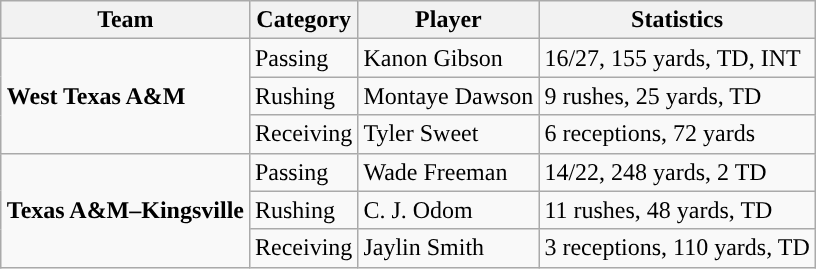<table class="wikitable" style="float: right;">
<tr>
<th>Team</th>
<th>Category</th>
<th>Player</th>
<th>Statistics</th>
</tr>
<tr>
<td rowspan=3><strong>West Texas A&M</strong></td>
<td>Passing</td>
<td>Kanon Gibson</td>
<td>16/27, 155 yards, TD, INT</td>
</tr>
<tr>
<td>Rushing</td>
<td>Montaye Dawson</td>
<td>9 rushes, 25 yards, TD</td>
</tr>
<tr>
<td>Receiving</td>
<td>Tyler Sweet</td>
<td>6 receptions, 72 yards</td>
</tr>
<tr>
<td rowspan=3><strong>Texas A&M–Kingsville</strong></td>
<td>Passing</td>
<td>Wade Freeman</td>
<td>14/22, 248 yards, 2 TD</td>
</tr>
<tr>
<td>Rushing</td>
<td>C. J. Odom</td>
<td>11 rushes, 48 yards, TD</td>
</tr>
<tr>
<td>Receiving</td>
<td>Jaylin Smith</td>
<td>3 receptions, 110 yards, TD</td>
</tr>
</table>
